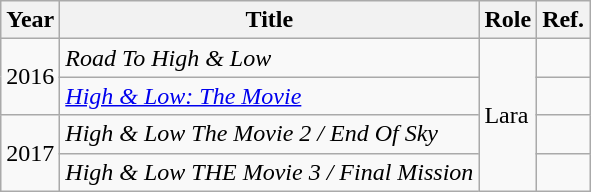<table class="wikitable">
<tr>
<th>Year</th>
<th>Title</th>
<th>Role</th>
<th>Ref.</th>
</tr>
<tr>
<td rowspan="2">2016</td>
<td><em>Road To High & Low</em></td>
<td rowspan="4">Lara</td>
<td></td>
</tr>
<tr>
<td><em><a href='#'>High & Low: The Movie</a></em></td>
<td></td>
</tr>
<tr>
<td rowspan="2">2017</td>
<td><em>High & Low The Movie 2 / End Of Sky</em></td>
<td></td>
</tr>
<tr>
<td><em>High & Low THE Movie 3 / Final Mission</em></td>
<td></td>
</tr>
</table>
